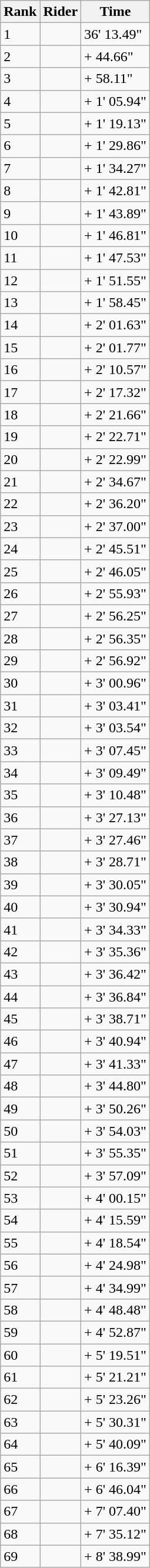<table class="wikitable">
<tr>
<th>Rank</th>
<th>Rider</th>
<th>Time</th>
</tr>
<tr>
<td>1</td>
<td></td>
<td>36' 13.49"</td>
</tr>
<tr>
<td>2</td>
<td></td>
<td>+ 44.66"</td>
</tr>
<tr>
<td>3</td>
<td></td>
<td>+ 58.11"</td>
</tr>
<tr>
<td>4</td>
<td></td>
<td>+ 1' 05.94"</td>
</tr>
<tr>
<td>5</td>
<td></td>
<td>+ 1' 19.13"</td>
</tr>
<tr>
<td>6</td>
<td></td>
<td>+ 1' 29.86"</td>
</tr>
<tr>
<td>7</td>
<td></td>
<td>+ 1' 34.27"</td>
</tr>
<tr>
<td>8</td>
<td></td>
<td>+ 1' 42.81"</td>
</tr>
<tr>
<td>9</td>
<td></td>
<td>+ 1' 43.89"</td>
</tr>
<tr>
<td>10</td>
<td></td>
<td>+ 1' 46.81"</td>
</tr>
<tr>
<td>11</td>
<td></td>
<td>+ 1' 47.53"</td>
</tr>
<tr>
<td>12</td>
<td></td>
<td>+ 1' 51.55"</td>
</tr>
<tr>
<td>13</td>
<td></td>
<td>+ 1' 58.45"</td>
</tr>
<tr>
<td>14</td>
<td></td>
<td>+ 2' 01.63"</td>
</tr>
<tr>
<td>15</td>
<td></td>
<td>+ 2' 01.77"</td>
</tr>
<tr>
<td>16</td>
<td></td>
<td>+ 2' 10.57"</td>
</tr>
<tr>
<td>17</td>
<td></td>
<td>+ 2' 17.32"</td>
</tr>
<tr>
<td>18</td>
<td></td>
<td>+ 2' 21.66"</td>
</tr>
<tr>
<td>19</td>
<td></td>
<td>+ 2' 22.71"</td>
</tr>
<tr>
<td>20</td>
<td></td>
<td>+ 2' 22.99"</td>
</tr>
<tr>
<td>21</td>
<td></td>
<td>+ 2' 34.67"</td>
</tr>
<tr>
<td>22</td>
<td></td>
<td>+ 2' 36.20"</td>
</tr>
<tr>
<td>23</td>
<td></td>
<td>+ 2' 37.00"</td>
</tr>
<tr>
<td>24</td>
<td></td>
<td>+ 2' 45.51"</td>
</tr>
<tr>
<td>25</td>
<td></td>
<td>+ 2' 46.05"</td>
</tr>
<tr>
<td>26</td>
<td></td>
<td>+ 2' 55.93"</td>
</tr>
<tr>
<td>27</td>
<td></td>
<td>+ 2' 56.25"</td>
</tr>
<tr>
<td>28</td>
<td></td>
<td>+ 2' 56.35"</td>
</tr>
<tr>
<td>29</td>
<td></td>
<td>+ 2' 56.92"</td>
</tr>
<tr>
<td>30</td>
<td></td>
<td>+ 3' 00.96"</td>
</tr>
<tr>
<td>31</td>
<td></td>
<td>+ 3' 03.41"</td>
</tr>
<tr>
<td>32</td>
<td></td>
<td>+ 3' 03.54"</td>
</tr>
<tr>
<td>33</td>
<td></td>
<td>+ 3' 07.45"</td>
</tr>
<tr>
<td>34</td>
<td></td>
<td>+ 3' 09.49"</td>
</tr>
<tr>
<td>35</td>
<td></td>
<td>+ 3' 10.48"</td>
</tr>
<tr>
<td>36</td>
<td></td>
<td>+ 3' 27.13"</td>
</tr>
<tr>
<td>37</td>
<td></td>
<td>+ 3' 27.46"</td>
</tr>
<tr>
<td>38</td>
<td></td>
<td>+ 3' 28.71"</td>
</tr>
<tr>
<td>39</td>
<td></td>
<td>+ 3' 30.05"</td>
</tr>
<tr>
<td>40</td>
<td></td>
<td>+ 3' 30.94"</td>
</tr>
<tr>
<td>41</td>
<td></td>
<td>+ 3' 34.33"</td>
</tr>
<tr>
<td>42</td>
<td></td>
<td>+ 3' 35.36"</td>
</tr>
<tr>
<td>43</td>
<td></td>
<td>+ 3' 36.42"</td>
</tr>
<tr>
<td>44</td>
<td></td>
<td>+ 3' 36.84"</td>
</tr>
<tr>
<td>45</td>
<td></td>
<td>+ 3' 38.71"</td>
</tr>
<tr>
<td>46</td>
<td></td>
<td>+ 3' 40.94"</td>
</tr>
<tr>
<td>47</td>
<td></td>
<td>+ 3' 41.33"</td>
</tr>
<tr>
<td>48</td>
<td></td>
<td>+ 3' 44.80"</td>
</tr>
<tr>
<td>49</td>
<td></td>
<td>+ 3' 50.26"</td>
</tr>
<tr>
<td>50</td>
<td></td>
<td>+ 3' 54.03"</td>
</tr>
<tr>
<td>51</td>
<td></td>
<td>+ 3' 55.35"</td>
</tr>
<tr>
<td>52</td>
<td></td>
<td>+ 3' 57.09"</td>
</tr>
<tr>
<td>53</td>
<td></td>
<td>+ 4' 00.15"</td>
</tr>
<tr>
<td>54</td>
<td></td>
<td>+ 4' 15.59"</td>
</tr>
<tr>
<td>55</td>
<td></td>
<td>+ 4' 18.54"</td>
</tr>
<tr>
<td>56</td>
<td></td>
<td>+ 4' 24.98"</td>
</tr>
<tr>
<td>57</td>
<td></td>
<td>+ 4' 34.99"</td>
</tr>
<tr>
<td>58</td>
<td></td>
<td>+ 4' 48.48"</td>
</tr>
<tr>
<td>59</td>
<td></td>
<td>+ 4' 52.87"</td>
</tr>
<tr>
<td>60</td>
<td></td>
<td>+ 5' 19.51"</td>
</tr>
<tr>
<td>61</td>
<td></td>
<td>+ 5' 21.21"</td>
</tr>
<tr>
<td>62</td>
<td></td>
<td>+ 5' 23.26"</td>
</tr>
<tr>
<td>63</td>
<td></td>
<td>+ 5' 30.31"</td>
</tr>
<tr>
<td>64</td>
<td></td>
<td>+ 5' 40.09"</td>
</tr>
<tr>
<td>65</td>
<td></td>
<td>+ 6' 16.39"</td>
</tr>
<tr>
<td>66</td>
<td></td>
<td>+ 6' 46.04"</td>
</tr>
<tr>
<td>67</td>
<td></td>
<td>+ 7' 07.40"</td>
</tr>
<tr>
<td>68</td>
<td></td>
<td>+ 7' 35.12"</td>
</tr>
<tr>
<td>69</td>
<td></td>
<td>+ 8' 38.99"</td>
</tr>
</table>
